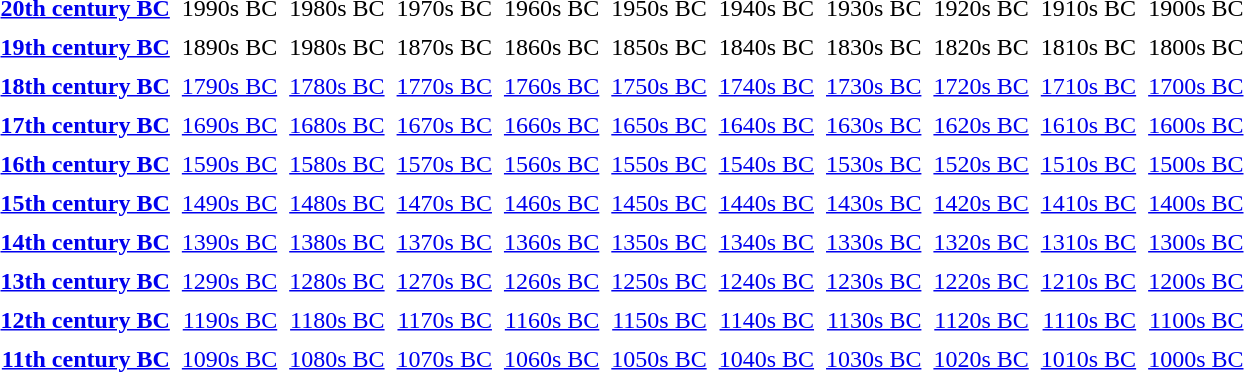<table cellpadding="3" border="0">
<tr style="text-align:right;">
<td><strong><a href='#'>20th century BC</a></strong></td>
<td>1990s BC</td>
<td>1980s BC</td>
<td>1970s BC</td>
<td>1960s BC</td>
<td>1950s BC</td>
<td>1940s BC</td>
<td>1930s BC</td>
<td>1920s BC</td>
<td>1910s BC</td>
<td>1900s BC</td>
</tr>
<tr style="text-align:right;">
<td><strong><a href='#'>19th century BC</a></strong></td>
<td>1890s BC</td>
<td>1980s BC</td>
<td>1870s BC</td>
<td>1860s BC</td>
<td>1850s BC</td>
<td>1840s BC</td>
<td>1830s BC</td>
<td>1820s BC</td>
<td>1810s BC</td>
<td>1800s BC</td>
</tr>
<tr style="text-align:right;">
<td><strong><a href='#'>18th century BC</a></strong></td>
<td><a href='#'>1790s BC</a></td>
<td style="text-align:right;"><a href='#'>1780s BC</a></td>
<td><a href='#'>1770s BC</a></td>
<td><a href='#'>1760s BC</a></td>
<td style="text-align:right;"><a href='#'>1750s BC</a></td>
<td><a href='#'>1740s BC</a></td>
<td><a href='#'>1730s BC</a></td>
<td style="text-align:right;"><a href='#'>1720s BC</a></td>
<td><a href='#'>1710s BC</a></td>
<td style="text-align:right;"><a href='#'>1700s BC</a></td>
</tr>
<tr>
<td style="text-align:right;"><strong><a href='#'>17th century BC</a></strong></td>
<td style="text-align:right;"><a href='#'>1690s BC</a></td>
<td style="text-align:right;"><a href='#'>1680s BC</a></td>
<td style="text-align:right;"><a href='#'>1670s BC</a></td>
<td style="text-align:right;"><a href='#'>1660s BC</a></td>
<td style="text-align:right;"><a href='#'>1650s BC</a></td>
<td style="text-align:right;"><a href='#'>1640s BC</a></td>
<td style="text-align:right;"><a href='#'>1630s BC</a></td>
<td style="text-align:right;"><a href='#'>1620s BC</a></td>
<td style="text-align:right;"><a href='#'>1610s BC</a></td>
<td style="text-align:right;"><a href='#'>1600s BC</a></td>
</tr>
<tr>
<td style="text-align:right;"><strong><a href='#'>16th century BC</a></strong></td>
<td style="text-align:right;"><a href='#'>1590s BC</a></td>
<td style="text-align:right;"><a href='#'>1580s BC</a></td>
<td style="text-align:right;"><a href='#'>1570s BC</a></td>
<td style="text-align:right;"><a href='#'>1560s BC</a></td>
<td style="text-align:right;"><a href='#'>1550s BC</a></td>
<td style="text-align:right;"><a href='#'>1540s BC</a></td>
<td style="text-align:right;"><a href='#'>1530s BC</a></td>
<td style="text-align:right;"><a href='#'>1520s BC</a></td>
<td style="text-align:right;"><a href='#'>1510s BC</a></td>
<td style="text-align:right;"><a href='#'>1500s BC</a></td>
</tr>
<tr>
<td style="text-align:right;"><strong><a href='#'>15th century BC</a></strong></td>
<td style="text-align:right;"><a href='#'>1490s BC</a></td>
<td style="text-align:right;"><a href='#'>1480s BC</a></td>
<td style="text-align:right;"><a href='#'>1470s BC</a></td>
<td style="text-align:right;"><a href='#'>1460s BC</a></td>
<td style="text-align:right;"><a href='#'>1450s BC</a></td>
<td style="text-align:right;"><a href='#'>1440s BC</a></td>
<td style="text-align:right;"><a href='#'>1430s BC</a></td>
<td style="text-align:right;"><a href='#'>1420s BC</a></td>
<td style="text-align:right;"><a href='#'>1410s BC</a></td>
<td style="text-align:right;"><a href='#'>1400s BC</a></td>
</tr>
<tr>
<td style="text-align:right;"><strong><a href='#'>14th century BC</a></strong></td>
<td style="text-align:right;"><a href='#'>1390s BC</a></td>
<td style="text-align:right;"><a href='#'>1380s BC</a></td>
<td style="text-align:right;"><a href='#'>1370s BC</a></td>
<td style="text-align:right;"><a href='#'>1360s BC</a></td>
<td style="text-align:right;"><a href='#'>1350s BC</a></td>
<td style="text-align:right;"><a href='#'>1340s BC</a></td>
<td style="text-align:right;"><a href='#'>1330s BC</a></td>
<td style="text-align:right;"><a href='#'>1320s BC</a></td>
<td style="text-align:right;"><a href='#'>1310s BC</a></td>
<td style="text-align:right;"><a href='#'>1300s BC</a></td>
</tr>
<tr>
<td style="text-align:right;"><strong><a href='#'>13th century BC</a></strong></td>
<td style="text-align:right;"><a href='#'>1290s BC</a></td>
<td style="text-align:right;"><a href='#'>1280s BC</a></td>
<td style="text-align:right;"><a href='#'>1270s BC</a></td>
<td style="text-align:right;"><a href='#'>1260s BC</a></td>
<td style="text-align:right;"><a href='#'>1250s BC</a></td>
<td style="text-align:right;"><a href='#'>1240s BC</a></td>
<td style="text-align:right;"><a href='#'>1230s BC</a></td>
<td style="text-align:right;"><a href='#'>1220s BC</a></td>
<td style="text-align:right;"><a href='#'>1210s BC</a></td>
<td style="text-align:right;"><a href='#'>1200s BC</a></td>
</tr>
<tr>
<td style="text-align:right;"><strong><a href='#'>12th century BC</a></strong></td>
<td style="text-align:right;"><a href='#'>1190s BC</a></td>
<td style="text-align:right;"><a href='#'>1180s BC</a></td>
<td style="text-align:right;"><a href='#'>1170s BC</a></td>
<td style="text-align:right;"><a href='#'>1160s BC</a></td>
<td style="text-align:right;"><a href='#'>1150s BC</a></td>
<td style="text-align:right;"><a href='#'>1140s BC</a></td>
<td style="text-align:right;"><a href='#'>1130s BC</a></td>
<td style="text-align:right;"><a href='#'>1120s BC</a></td>
<td style="text-align:right;"><a href='#'>1110s BC</a></td>
<td style="text-align:right;"><a href='#'>1100s BC</a></td>
</tr>
<tr>
<td style="text-align:right;"><strong><a href='#'>11th century BC</a></strong></td>
<td style="text-align:right;"><a href='#'>1090s BC</a></td>
<td style="text-align:right;"><a href='#'>1080s BC</a></td>
<td style="text-align:right;"><a href='#'>1070s BC</a></td>
<td style="text-align:right;"><a href='#'>1060s BC</a></td>
<td style="text-align:right;"><a href='#'>1050s BC</a></td>
<td style="text-align:right;"><a href='#'>1040s BC</a></td>
<td style="text-align:right;"><a href='#'>1030s BC</a></td>
<td style="text-align:right;"><a href='#'>1020s BC</a></td>
<td style="text-align:right;"><a href='#'>1010s BC</a></td>
<td style="text-align:right;"><a href='#'>1000s BC</a></td>
</tr>
</table>
